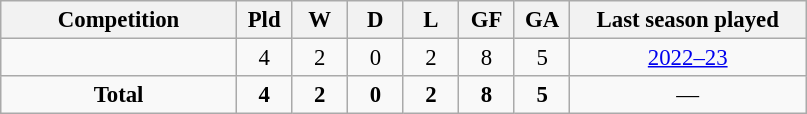<table class="wikitable" style="font-size:95%; text-align: center;">
<tr>
<th width="150">Competition</th>
<th width="30">Pld</th>
<th width="30">W</th>
<th width="30">D</th>
<th width="30">L</th>
<th width="30">GF</th>
<th width="30">GA</th>
<th width="150">Last season played</th>
</tr>
<tr>
<td></td>
<td>4</td>
<td>2</td>
<td>0</td>
<td>2</td>
<td>8</td>
<td>5</td>
<td><a href='#'>2022–23</a></td>
</tr>
<tr>
<td><strong>Total</strong></td>
<td><strong>4</strong></td>
<td><strong>2</strong></td>
<td><strong>0</strong></td>
<td><strong>2</strong></td>
<td><strong>8</strong></td>
<td><strong>5</strong></td>
<td>—</td>
</tr>
</table>
